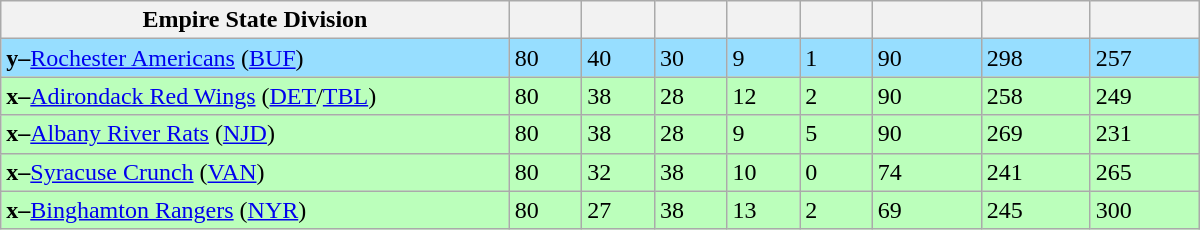<table class="wikitable" style="width:50em">
<tr>
<th width="35%">Empire State Division</th>
<th width="5%"></th>
<th width="5%"></th>
<th width="5%"></th>
<th width="5%"></th>
<th width="5%"></th>
<th width="7.5%"></th>
<th width="7.5%"></th>
<th width="7.5%"></th>
</tr>
<tr bgcolor="#97DEFF">
<td><strong>y–</strong><a href='#'>Rochester Americans</a> (<a href='#'>BUF</a>)</td>
<td>80</td>
<td>40</td>
<td>30</td>
<td>9</td>
<td>1</td>
<td>90</td>
<td>298</td>
<td>257</td>
</tr>
<tr bgcolor="#bbffbb">
<td><strong>x–</strong><a href='#'>Adirondack Red Wings</a> (<a href='#'>DET</a>/<a href='#'>TBL</a>)</td>
<td>80</td>
<td>38</td>
<td>28</td>
<td>12</td>
<td>2</td>
<td>90</td>
<td>258</td>
<td>249</td>
</tr>
<tr bgcolor="#bbffbb">
<td><strong>x–</strong><a href='#'>Albany River Rats</a> (<a href='#'>NJD</a>)</td>
<td>80</td>
<td>38</td>
<td>28</td>
<td>9</td>
<td>5</td>
<td>90</td>
<td>269</td>
<td>231</td>
</tr>
<tr bgcolor="#bbffbb">
<td><strong>x–</strong><a href='#'>Syracuse Crunch</a> (<a href='#'>VAN</a>)</td>
<td>80</td>
<td>32</td>
<td>38</td>
<td>10</td>
<td>0</td>
<td>74</td>
<td>241</td>
<td>265</td>
</tr>
<tr bgcolor="#bbffbb">
<td><strong>x–</strong><a href='#'>Binghamton Rangers</a> (<a href='#'>NYR</a>)</td>
<td>80</td>
<td>27</td>
<td>38</td>
<td>13</td>
<td>2</td>
<td>69</td>
<td>245</td>
<td>300</td>
</tr>
</table>
